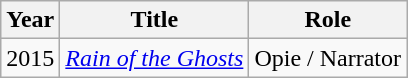<table class="wikitable sortable">
<tr>
<th>Year</th>
<th>Title</th>
<th>Role</th>
</tr>
<tr>
<td>2015</td>
<td><em><a href='#'>Rain of the Ghosts</a></em></td>
<td>Opie / Narrator</td>
</tr>
</table>
